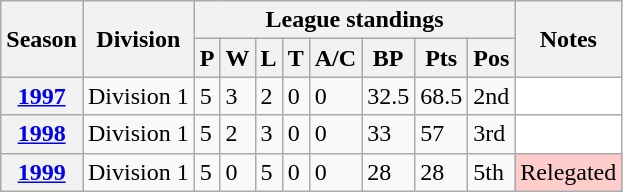<table class="wikitable sortable">
<tr>
<th scope="col" rowspan="2">Season</th>
<th scope="col" rowspan="2">Division</th>
<th scope="col" colspan="8">League standings</th>
<th scope="col" rowspan="2">Notes</th>
</tr>
<tr>
<th scope="col">P</th>
<th scope="col">W</th>
<th scope="col">L</th>
<th scope="col">T</th>
<th scope="col">A/C</th>
<th scope="col">BP</th>
<th scope="col">Pts</th>
<th scope="col">Pos</th>
</tr>
<tr>
<th scope="row"><a href='#'>1997</a></th>
<td>Division 1</td>
<td>5</td>
<td>3</td>
<td>2</td>
<td>0</td>
<td>0</td>
<td>32.5</td>
<td>68.5</td>
<td>2nd</td>
<td style="background: white;"></td>
</tr>
<tr>
<th scope="row"><a href='#'>1998</a></th>
<td>Division 1</td>
<td>5</td>
<td>2</td>
<td>3</td>
<td>0</td>
<td>0</td>
<td>33</td>
<td>57</td>
<td>3rd</td>
<td style="background: white;"></td>
</tr>
<tr>
<th scope="row"><a href='#'>1999</a></th>
<td>Division 1</td>
<td>5</td>
<td>0</td>
<td>5</td>
<td>0</td>
<td>0</td>
<td>28</td>
<td>28</td>
<td>5th</td>
<td style="background: #ffcccc;">Relegated</td>
</tr>
</table>
